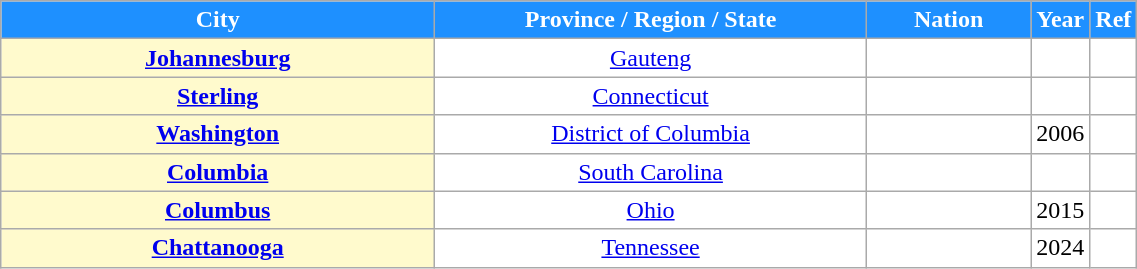<table class="wikitable" style="text-align:center; background:white; width:60%;">
<tr style="color:white;">
<th ! style="background:#1E90FF; width: 40%;">City</th>
<th ! style="background:#1E90FF; width:40%;">Province / Region / State</th>
<th ! style="background:#1E90FF; width:15%;">Nation</th>
<th ! style="background:#1E90FF; width:10%;">Year</th>
<th ! style="background:#1E90FF; width:10%;">Ref</th>
</tr>
<tr>
<td ! ! style="background:lemonchiffon;"> <strong><a href='#'>Johannesburg</a></strong></td>
<td ! ! style="text-align:center;"><a href='#'>Gauteng</a></td>
<td ! ! style="text-align:center;"></td>
<td ! ! style="text-align:center;"></td>
<td ! ! style="text-align:center;"></td>
</tr>
<tr>
<td ! ! style="background:lemonchiffon;"><strong><a href='#'>Sterling</a></strong></td>
<td ! ! style="text-align:center;"><a href='#'>Connecticut</a></td>
<td ! ! style="text-align:center;"></td>
<td ! ! style="text-align:center;"></td>
<td ! ! style="text-align:center;"></td>
</tr>
<tr>
<td ! ! style="background:lemonchiffon;"> <strong><a href='#'>Washington</a></strong></td>
<td ! ! style="text-align:center;"><a href='#'>District of Columbia</a></td>
<td ! ! style="text-align:center;"></td>
<td ! ! style="text-align:center;">2006</td>
<td ! ! style="text-align:center;"></td>
</tr>
<tr>
<td ! ! style="background:lemonchiffon;"><strong><a href='#'>Columbia</a></strong></td>
<td ! ! style="text-align:center;"><a href='#'>South Carolina</a></td>
<td ! ! style="text-align:center;"></td>
<td ! ! style="text-align:center;"></td>
<td ! ! style="text-align:center;"></td>
</tr>
<tr>
<td ! ! style="background:lemonchiffon;"><strong><a href='#'>Columbus</a></strong></td>
<td ! ! style="text-align:center;"><a href='#'>Ohio</a></td>
<td ! ! style="text-align:center;"></td>
<td ! ! style="text-align:center;">2015</td>
<td ! ! style="text-align:center;"></td>
</tr>
<tr>
<td ! ! style="background:lemonchiffon;"><strong><a href='#'>Chattanooga</a></strong></td>
<td ! ! style="text-align:center;"><a href='#'>Tennessee</a></td>
<td ! ! style="text-align:center;"></td>
<td ! ! style="text-align:center;">2024</td>
<td ! ! style="text-align:center;"></td>
</tr>
</table>
